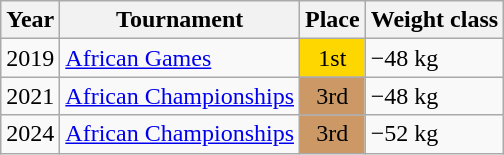<table class=wikitable>
<tr>
<th>Year</th>
<th>Tournament</th>
<th>Place</th>
<th>Weight class</th>
</tr>
<tr>
<td>2019</td>
<td><a href='#'>African Games</a></td>
<td bgcolor="gold" align="center">1st</td>
<td>−48 kg</td>
</tr>
<tr>
<td>2021</td>
<td><a href='#'>African Championships</a></td>
<td bgcolor="cc9966" align="center">3rd</td>
<td>−48 kg</td>
</tr>
<tr>
<td>2024</td>
<td><a href='#'>African Championships</a></td>
<td bgcolor="cc9966" align="center">3rd</td>
<td>−52 kg</td>
</tr>
</table>
